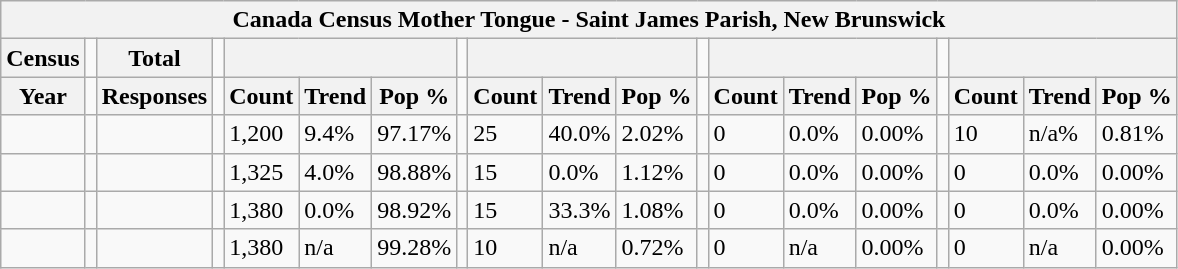<table class="wikitable">
<tr>
<th colspan="19">Canada Census Mother Tongue - Saint James Parish, New Brunswick</th>
</tr>
<tr>
<th>Census</th>
<td></td>
<th>Total</th>
<td colspan="1"></td>
<th colspan="3"></th>
<td colspan="1"></td>
<th colspan="3"></th>
<td colspan="1"></td>
<th colspan="3"></th>
<td colspan="1"></td>
<th colspan="3"></th>
</tr>
<tr>
<th>Year</th>
<td></td>
<th>Responses</th>
<td></td>
<th>Count</th>
<th>Trend</th>
<th>Pop %</th>
<td></td>
<th>Count</th>
<th>Trend</th>
<th>Pop %</th>
<td></td>
<th>Count</th>
<th>Trend</th>
<th>Pop %</th>
<td></td>
<th>Count</th>
<th>Trend</th>
<th>Pop %</th>
</tr>
<tr>
<td></td>
<td></td>
<td></td>
<td></td>
<td>1,200</td>
<td> 9.4%</td>
<td>97.17%</td>
<td></td>
<td>25</td>
<td> 40.0%</td>
<td>2.02%</td>
<td></td>
<td>0</td>
<td> 0.0%</td>
<td>0.00%</td>
<td></td>
<td>10</td>
<td> n/a%</td>
<td>0.81%</td>
</tr>
<tr>
<td></td>
<td></td>
<td></td>
<td></td>
<td>1,325</td>
<td> 4.0%</td>
<td>98.88%</td>
<td></td>
<td>15</td>
<td> 0.0%</td>
<td>1.12%</td>
<td></td>
<td>0</td>
<td> 0.0%</td>
<td>0.00%</td>
<td></td>
<td>0</td>
<td> 0.0%</td>
<td>0.00%</td>
</tr>
<tr>
<td></td>
<td></td>
<td></td>
<td></td>
<td>1,380</td>
<td> 0.0%</td>
<td>98.92%</td>
<td></td>
<td>15</td>
<td> 33.3%</td>
<td>1.08%</td>
<td></td>
<td>0</td>
<td> 0.0%</td>
<td>0.00%</td>
<td></td>
<td>0</td>
<td> 0.0%</td>
<td>0.00%</td>
</tr>
<tr>
<td></td>
<td></td>
<td></td>
<td></td>
<td>1,380</td>
<td>n/a</td>
<td>99.28%</td>
<td></td>
<td>10</td>
<td>n/a</td>
<td>0.72%</td>
<td></td>
<td>0</td>
<td>n/a</td>
<td>0.00%</td>
<td></td>
<td>0</td>
<td>n/a</td>
<td>0.00%</td>
</tr>
</table>
